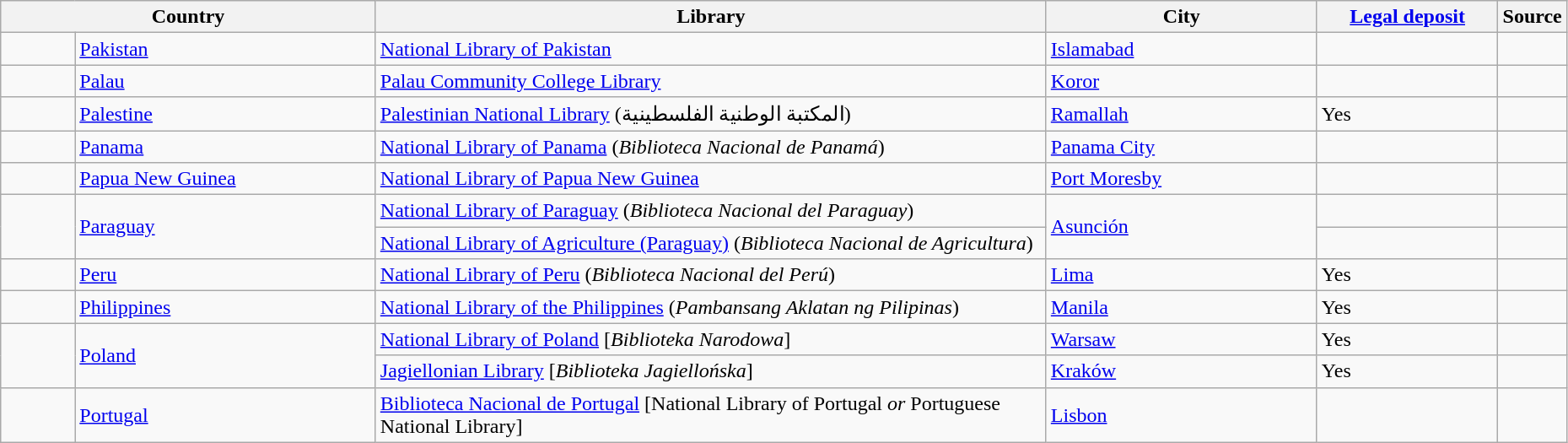<table class="wikitable" style="width:98%">
<tr>
<th colspan=2 style="width:25%">Country</th>
<th style="width:45%">Library</th>
<th style="width:18%">City</th>
<th style="width:12%"><a href='#'>Legal deposit</a></th>
<th style="width:12%">Source</th>
</tr>
<tr>
<td style="width:5%"></td>
<td><a href='#'>Pakistan</a></td>
<td><a href='#'>National Library of Pakistan</a></td>
<td><a href='#'>Islamabad</a></td>
<td></td>
<td align="right"></td>
</tr>
<tr>
<td></td>
<td><a href='#'>Palau</a></td>
<td><a href='#'>Palau Community College Library</a></td>
<td><a href='#'>Koror</a></td>
<td></td>
<td align="right"></td>
</tr>
<tr>
<td></td>
<td><a href='#'>Palestine</a></td>
<td><a href='#'>Palestinian National Library</a> (المكتبة الوطنية الفلسطينية)</td>
<td><a href='#'>Ramallah</a></td>
<td>Yes</td>
<td align="right"></td>
</tr>
<tr>
<td></td>
<td><a href='#'>Panama</a></td>
<td><a href='#'>National Library of Panama</a> (<em>Biblioteca Nacional de Panamá</em>)</td>
<td><a href='#'>Panama City</a></td>
<td></td>
<td align="right"></td>
</tr>
<tr>
<td></td>
<td><a href='#'>Papua New Guinea</a></td>
<td><a href='#'>National Library of Papua New Guinea</a></td>
<td><a href='#'>Port Moresby</a></td>
<td></td>
<td align="right"></td>
</tr>
<tr>
<td rowspan=2></td>
<td rowspan=2><a href='#'>Paraguay</a></td>
<td><a href='#'>National Library of Paraguay</a> (<em>Biblioteca Nacional del Paraguay</em>)</td>
<td rowspan=2><a href='#'>Asunción</a></td>
<td></td>
<td align="right"></td>
</tr>
<tr>
<td><a href='#'>National Library of Agriculture (Paraguay)</a> (<em>Biblioteca Nacional de Agricultura</em>)</td>
<td></td>
<td align="right"></td>
</tr>
<tr>
<td></td>
<td><a href='#'>Peru</a></td>
<td><a href='#'>National Library of Peru</a> (<em>Biblioteca Nacional del Perú</em>)</td>
<td><a href='#'>Lima</a></td>
<td>Yes</td>
<td align="right"></td>
</tr>
<tr>
<td></td>
<td><a href='#'>Philippines</a></td>
<td><a href='#'>National Library of the Philippines</a> (<em>Pambansang Aklatan ng Pilipinas</em>)</td>
<td><a href='#'>Manila</a></td>
<td>Yes</td>
<td align="right"></td>
</tr>
<tr>
<td rowspan=2></td>
<td rowspan=2><a href='#'>Poland</a></td>
<td><a href='#'>National Library of Poland</a> [<em>Biblioteka Narodowa</em>]</td>
<td><a href='#'>Warsaw</a></td>
<td>Yes</td>
<td align="right"></td>
</tr>
<tr>
<td><a href='#'>Jagiellonian Library</a> [<em>Biblioteka Jagiellońska</em>]</td>
<td><a href='#'>Kraków</a></td>
<td>Yes</td>
<td align="right"></td>
</tr>
<tr>
<td></td>
<td><a href='#'>Portugal</a></td>
<td><a href='#'>Biblioteca Nacional de Portugal</a> [National Library of Portugal <em>or</em> Portuguese National Library]</td>
<td><a href='#'>Lisbon</a></td>
<td></td>
<td align="right"></td>
</tr>
</table>
